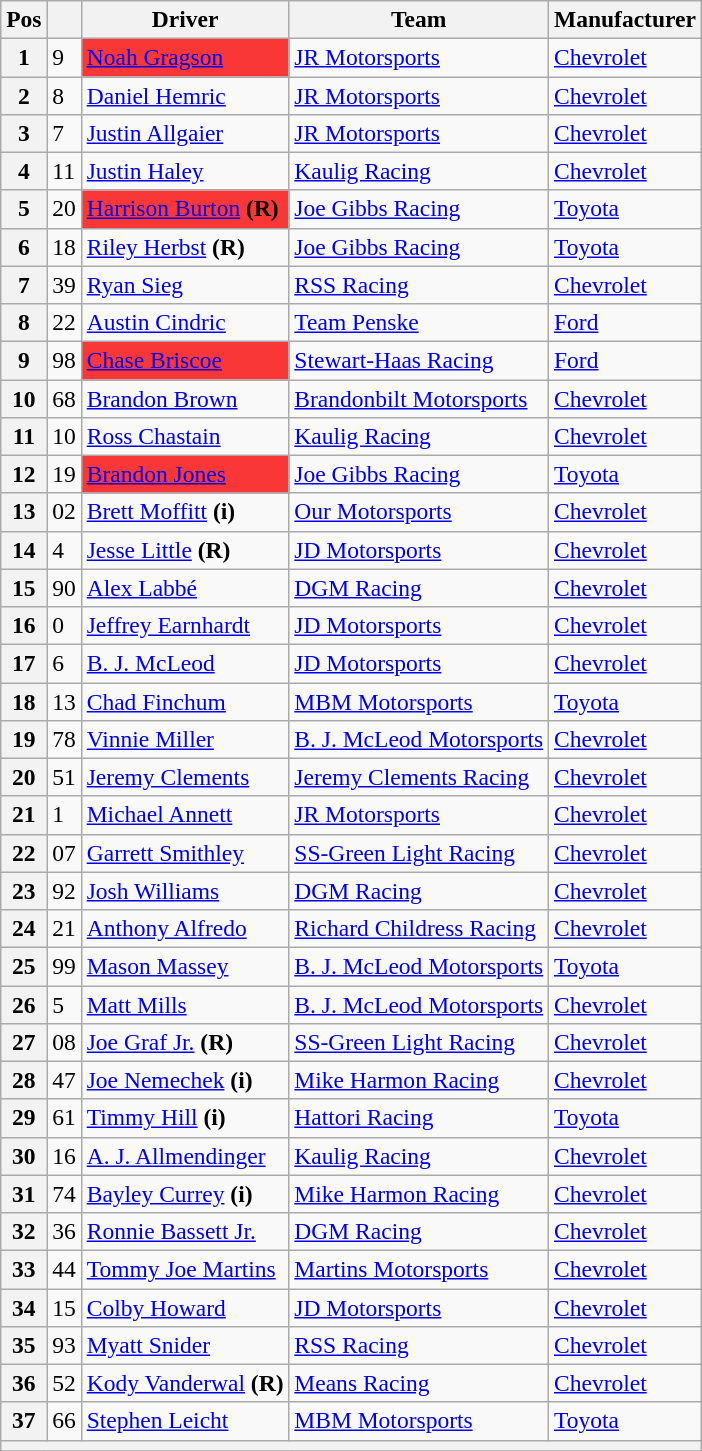<table class="wikitable" style="font-size:98%">
<tr>
<th>Pos</th>
<th></th>
<th>Driver</th>
<th>Team</th>
<th>Manufacturer</th>
</tr>
<tr>
<th>1</th>
<td>9</td>
<td style="background:#FA3737;"><a href='#'>Noah Gragson</a></td>
<td><a href='#'>JR Motorsports</a></td>
<td><a href='#'>Chevrolet</a></td>
</tr>
<tr>
<th>2</th>
<td>8</td>
<td><a href='#'>Daniel Hemric</a></td>
<td><a href='#'>JR Motorsports</a></td>
<td><a href='#'>Chevrolet</a></td>
</tr>
<tr>
<th>3</th>
<td>7</td>
<td><a href='#'>Justin Allgaier</a></td>
<td><a href='#'>JR Motorsports</a></td>
<td><a href='#'>Chevrolet</a></td>
</tr>
<tr>
<th>4</th>
<td>11</td>
<td><a href='#'>Justin Haley</a></td>
<td><a href='#'>Kaulig Racing</a></td>
<td><a href='#'>Chevrolet</a></td>
</tr>
<tr>
<th>5</th>
<td>20</td>
<td style="background:#FA3737;"><a href='#'>Harrison Burton</a> <strong>(R)</strong></td>
<td><a href='#'>Joe Gibbs Racing</a></td>
<td><a href='#'>Toyota</a></td>
</tr>
<tr>
<th>6</th>
<td>18</td>
<td><a href='#'>Riley Herbst</a> <strong>(R)</strong></td>
<td><a href='#'>Joe Gibbs Racing</a></td>
<td><a href='#'>Toyota</a></td>
</tr>
<tr>
<th>7</th>
<td>39</td>
<td><a href='#'>Ryan Sieg</a></td>
<td><a href='#'>RSS Racing</a></td>
<td><a href='#'>Chevrolet</a></td>
</tr>
<tr>
<th>8</th>
<td>22</td>
<td><a href='#'>Austin Cindric</a></td>
<td><a href='#'>Team Penske</a></td>
<td><a href='#'>Ford</a></td>
</tr>
<tr>
<th>9</th>
<td>98</td>
<td style="background:#FA3737;"><a href='#'>Chase Briscoe</a></td>
<td><a href='#'>Stewart-Haas Racing</a></td>
<td><a href='#'>Ford</a></td>
</tr>
<tr>
<th>10</th>
<td>68</td>
<td><a href='#'>Brandon Brown</a></td>
<td><a href='#'>Brandonbilt Motorsports</a></td>
<td><a href='#'>Chevrolet</a></td>
</tr>
<tr>
<th>11</th>
<td>10</td>
<td><a href='#'>Ross Chastain</a></td>
<td><a href='#'>Kaulig Racing</a></td>
<td><a href='#'>Chevrolet</a></td>
</tr>
<tr>
<th>12</th>
<td>19</td>
<td style="background:#FA3737;"><a href='#'>Brandon Jones</a></td>
<td><a href='#'>Joe Gibbs Racing</a></td>
<td><a href='#'>Toyota</a></td>
</tr>
<tr>
<th>13</th>
<td>02</td>
<td><a href='#'>Brett Moffitt</a> <strong>(i)</strong></td>
<td><a href='#'>Our Motorsports</a></td>
<td><a href='#'>Chevrolet</a></td>
</tr>
<tr>
<th>14</th>
<td>4</td>
<td><a href='#'>Jesse Little</a> <strong>(R)</strong></td>
<td><a href='#'>JD Motorsports</a></td>
<td><a href='#'>Chevrolet</a></td>
</tr>
<tr>
<th>15</th>
<td>90</td>
<td><a href='#'>Alex Labbé</a></td>
<td><a href='#'>DGM Racing</a></td>
<td><a href='#'>Chevrolet</a></td>
</tr>
<tr>
<th>16</th>
<td>0</td>
<td><a href='#'>Jeffrey Earnhardt</a></td>
<td><a href='#'>JD Motorsports</a></td>
<td><a href='#'>Chevrolet</a></td>
</tr>
<tr>
<th>17</th>
<td>6</td>
<td><a href='#'>B. J. McLeod</a></td>
<td><a href='#'>JD Motorsports</a></td>
<td><a href='#'>Chevrolet</a></td>
</tr>
<tr>
<th>18</th>
<td>13</td>
<td><a href='#'>Chad Finchum</a></td>
<td><a href='#'>MBM Motorsports</a></td>
<td><a href='#'>Toyota</a></td>
</tr>
<tr>
<th>19</th>
<td>78</td>
<td><a href='#'>Vinnie Miller</a></td>
<td><a href='#'>B. J. McLeod Motorsports</a></td>
<td><a href='#'>Chevrolet</a></td>
</tr>
<tr>
<th>20</th>
<td>51</td>
<td><a href='#'>Jeremy Clements</a></td>
<td><a href='#'>Jeremy Clements Racing</a></td>
<td><a href='#'>Chevrolet</a></td>
</tr>
<tr>
<th>21</th>
<td>1</td>
<td><a href='#'>Michael Annett</a></td>
<td><a href='#'>JR Motorsports</a></td>
<td><a href='#'>Chevrolet</a></td>
</tr>
<tr>
<th>22</th>
<td>07</td>
<td><a href='#'>Garrett Smithley</a></td>
<td><a href='#'>SS-Green Light Racing</a></td>
<td><a href='#'>Chevrolet</a></td>
</tr>
<tr>
<th>23</th>
<td>92</td>
<td><a href='#'>Josh Williams</a></td>
<td><a href='#'>DGM Racing</a></td>
<td><a href='#'>Chevrolet</a></td>
</tr>
<tr>
<th>24</th>
<td>21</td>
<td><a href='#'>Anthony Alfredo</a></td>
<td><a href='#'>Richard Childress Racing</a></td>
<td><a href='#'>Chevrolet</a></td>
</tr>
<tr>
<th>25</th>
<td>99</td>
<td><a href='#'>Mason Massey</a></td>
<td><a href='#'>B. J. McLeod Motorsports</a></td>
<td><a href='#'>Toyota</a></td>
</tr>
<tr>
<th>26</th>
<td>5</td>
<td><a href='#'>Matt Mills</a></td>
<td><a href='#'>B. J. McLeod Motorsports</a></td>
<td><a href='#'>Chevrolet</a></td>
</tr>
<tr>
<th>27</th>
<td>08</td>
<td><a href='#'>Joe Graf Jr.</a> <strong>(R)</strong></td>
<td><a href='#'>SS-Green Light Racing</a></td>
<td><a href='#'>Chevrolet</a></td>
</tr>
<tr>
<th>28</th>
<td>47</td>
<td><a href='#'>Joe Nemechek</a> <strong>(i)</strong></td>
<td><a href='#'>Mike Harmon Racing</a></td>
<td><a href='#'>Chevrolet</a></td>
</tr>
<tr>
<th>29</th>
<td>61</td>
<td><a href='#'>Timmy Hill</a> <strong>(i)</strong></td>
<td><a href='#'>Hattori Racing</a></td>
<td><a href='#'>Toyota</a></td>
</tr>
<tr>
<th>30</th>
<td>16</td>
<td><a href='#'>A. J. Allmendinger</a></td>
<td><a href='#'>Kaulig Racing</a></td>
<td><a href='#'>Chevrolet</a></td>
</tr>
<tr>
<th>31</th>
<td>74</td>
<td><a href='#'>Bayley Currey</a> <strong>(i)</strong></td>
<td><a href='#'>Mike Harmon Racing</a></td>
<td><a href='#'>Chevrolet</a></td>
</tr>
<tr>
<th>32</th>
<td>36</td>
<td><a href='#'>Ronnie Bassett Jr.</a></td>
<td><a href='#'>DGM Racing</a></td>
<td><a href='#'>Chevrolet</a></td>
</tr>
<tr>
<th>33</th>
<td>44</td>
<td><a href='#'>Tommy Joe Martins</a></td>
<td><a href='#'>Martins Motorsports</a></td>
<td><a href='#'>Chevrolet</a></td>
</tr>
<tr>
<th>34</th>
<td>15</td>
<td><a href='#'>Colby Howard</a></td>
<td><a href='#'>JD Motorsports</a></td>
<td><a href='#'>Chevrolet</a></td>
</tr>
<tr>
<th>35</th>
<td>93</td>
<td><a href='#'>Myatt Snider</a></td>
<td><a href='#'>RSS Racing</a></td>
<td><a href='#'>Chevrolet</a></td>
</tr>
<tr>
<th>36</th>
<td>52</td>
<td><a href='#'>Kody Vanderwal</a> <strong>(R)</strong></td>
<td><a href='#'>Means Racing</a></td>
<td><a href='#'>Chevrolet</a></td>
</tr>
<tr>
<th>37</th>
<td>66</td>
<td><a href='#'>Stephen Leicht</a></td>
<td><a href='#'>MBM Motorsports</a></td>
<td><a href='#'>Toyota</a></td>
</tr>
<tr>
<th colspan="5"></th>
</tr>
<tr>
</tr>
</table>
